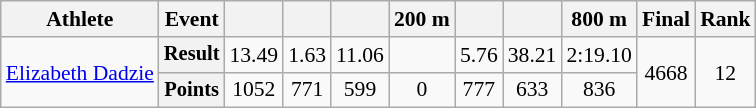<table class="wikitable" style="font-size:90%">
<tr>
<th>Athlete</th>
<th>Event</th>
<th></th>
<th></th>
<th></th>
<th>200 m</th>
<th></th>
<th></th>
<th>800 m</th>
<th>Final</th>
<th>Rank</th>
</tr>
<tr align=center>
<td rowspan=2 align=left><a href='#'>Elizabeth Dadzie</a></td>
<th style="font-size:95%">Result</th>
<td>13.49</td>
<td>1.63</td>
<td>11.06</td>
<td></td>
<td>5.76</td>
<td>38.21</td>
<td>2:19.10</td>
<td rowspan=2>4668</td>
<td rowspan=2>12</td>
</tr>
<tr align=center>
<th style="font-size:95%">Points</th>
<td>1052</td>
<td>771</td>
<td>599</td>
<td>0</td>
<td>777</td>
<td>633</td>
<td>836</td>
</tr>
</table>
